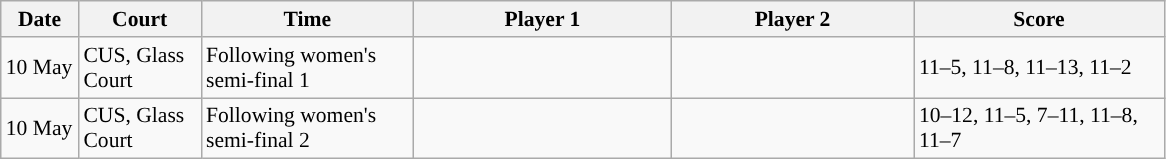<table class="sortable wikitable" style="font-size:90%">
<tr>
<th width="45" class="unsortable">Date</th>
<th width="75">Court</th>
<th width="135">Time</th>
<th width="165">Player 1</th>
<th width="155">Player 2</th>
<th width="160" class="unsortable">Score</th>
</tr>
<tr>
<td>10 May</td>
<td>CUS, Glass Court</td>
<td>Following women's semi-final 1</td>
<td></td>
<td><strong></strong></td>
<td>11–5, 11–8, 11–13, 11–2</td>
</tr>
<tr>
<td>10 May</td>
<td>CUS, Glass Court</td>
<td>Following women's semi-final 2</td>
<td></td>
<td><strong></strong></td>
<td>10–12, 11–5, 7–11, 11–8, 11–7</td>
</tr>
</table>
